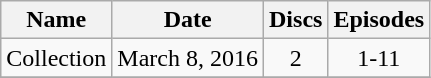<table class="wikitable" style="text-align:center;">
<tr>
<th>Name</th>
<th>Date</th>
<th>Discs</th>
<th>Episodes</th>
</tr>
<tr>
<td>Collection</td>
<td>March 8, 2016</td>
<td>2</td>
<td>1-11</td>
</tr>
<tr>
</tr>
</table>
